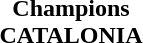<table cellspacing=0 width=100%>
<tr>
<td align=center></td>
</tr>
<tr>
<td align=center><strong>Champions<br>CATALONIA</strong></td>
</tr>
</table>
